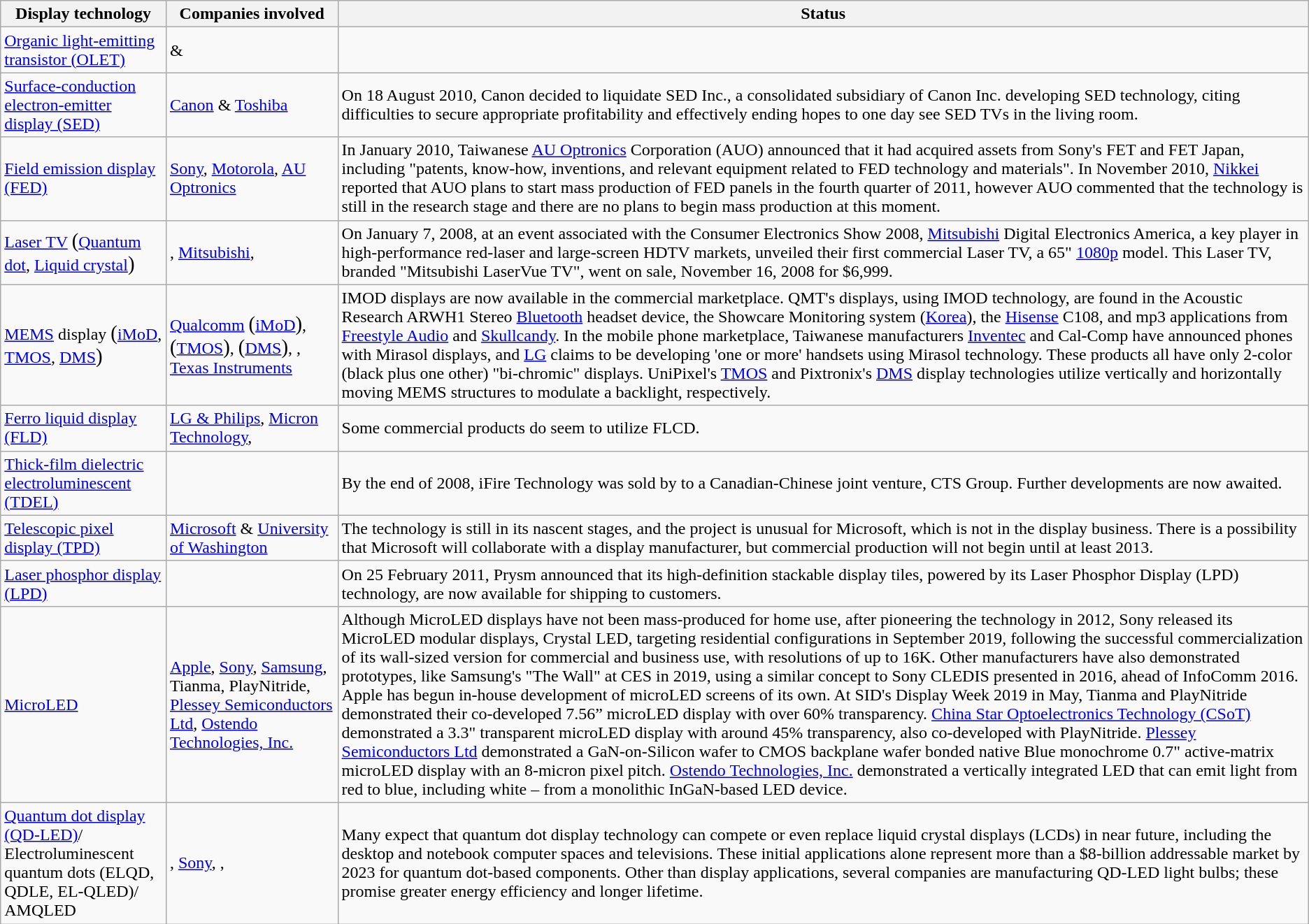<table class=wikitable>
<tr>
<th>Display technology</th>
<th>Companies involved</th>
<th>Status</th>
</tr>
<tr>
<td><a href='#'>Organic light-emitting transistor (OLET)</a></td>
<td> & </td>
<td></td>
</tr>
<tr>
<td><a href='#'>Surface-conduction electron-emitter display (SED)</a></td>
<td><a href='#'>Canon</a> & <a href='#'>Toshiba</a></td>
<td>On 18 August 2010, Canon decided to liquidate SED Inc., a consolidated subsidiary of Canon Inc. developing SED technology, citing difficulties to secure appropriate profitability and effectively ending hopes to one day see SED TVs in the living room.</td>
</tr>
<tr>
<td><a href='#'>Field emission display (FED)</a></td>
<td><a href='#'>Sony</a>, <a href='#'>Motorola</a>, <a href='#'>AU Optronics</a></td>
<td>In January 2010, Taiwanese <a href='#'>AU Optronics</a> Corporation (AUO) announced that it had acquired assets from Sony's FET and FET Japan, including "patents, know-how, inventions, and relevant equipment related to FED technology and materials". In November 2010, <a href='#'>Nikkei</a> reported that AUO plans to start mass production of FED panels in the fourth quarter of 2011, however AUO commented that the technology is still in the research stage and there are no plans to begin mass production at this moment.</td>
</tr>
<tr>
<td><a href='#'>Laser TV</a> <big>(</big><a href='#'>Quantum dot</a>, <a href='#'>Liquid crystal</a><big>)</big></td>
<td>, <a href='#'>Mitsubishi</a>, </td>
<td>On January 7, 2008, at an event associated with the Consumer Electronics Show 2008, <a href='#'>Mitsubishi</a> Digital Electronics America, a key player in high-performance red-laser and large-screen HDTV markets, unveiled their first commercial Laser TV, a 65" <a href='#'>1080p</a> model. This Laser TV, branded "Mitsubishi LaserVue TV", went on sale, November 16, 2008 for $6,999.</td>
</tr>
<tr>
<td><a href='#'>MEMS</a> display <big>(</big><a href='#'>iMoD</a>, <a href='#'>TMOS</a>, <a href='#'>DMS</a><big>)</big></td>
<td><a href='#'>Qualcomm</a> <big>(</big><a href='#'>iMoD</a><big>)</big>,  <big>(</big><a href='#'>TMOS</a><big>)</big>,  <big>(</big><a href='#'>DMS</a><big>)</big>, , <a href='#'>Texas Instruments</a></td>
<td>IMOD displays are now available in the commercial marketplace.  QMT's displays, using IMOD technology, are found in the Acoustic Research ARWH1 Stereo <a href='#'>Bluetooth</a> headset device, the Showcare Monitoring system (<a href='#'>Korea</a>), the <a href='#'>Hisense</a> C108, and mp3 applications from <a href='#'>Freestyle Audio</a> and <a href='#'>Skullcandy</a>. In the mobile phone marketplace, Taiwanese manufacturers <a href='#'>Inventec</a> and Cal-Comp have announced phones with Mirasol displays, and <a href='#'>LG</a> claims to be developing 'one or more' handsets using Mirasol technology. These products all have only 2-color (black plus one other) "bi-chromic" displays. UniPixel's <a href='#'>TMOS</a> and Pixtronix's <a href='#'>DMS</a> display technologies utilize vertically and horizontally moving MEMS structures to modulate a backlight, respectively.</td>
</tr>
<tr>
<td><a href='#'>Ferro liquid display (FLD)</a></td>
<td><a href='#'>LG & Philips</a>, <a href='#'>Micron Technology</a>, </td>
<td>Some commercial products do seem to utilize FLCD.</td>
</tr>
<tr>
<td><a href='#'>Thick-film dielectric electroluminescent (TDEL)</a></td>
<td></td>
<td>By the end of 2008, iFire Technology was sold by  to a Canadian-Chinese joint venture, CTS Group. Further developments are now awaited.</td>
</tr>
<tr>
<td><a href='#'>Telescopic pixel display (TPD)</a></td>
<td><a href='#'>Microsoft</a> & <a href='#'>University of Washington</a></td>
<td>The technology is still in its nascent stages, and the project is unusual for Microsoft, which is not in the display business. There is a possibility that Microsoft will collaborate with a display manufacturer, but commercial production will not begin until at least 2013.</td>
</tr>
<tr>
<td><a href='#'>Laser phosphor display (LPD)</a></td>
<td></td>
<td>On 25 February 2011, Prysm announced that its high-definition stackable display tiles, powered by its Laser Phosphor Display (LPD) technology, are now available for shipping to customers.</td>
</tr>
<tr>
<td><a href='#'>MicroLED</a></td>
<td><a href='#'>Apple</a>, <a href='#'>Sony</a>, <a href='#'>Samsung</a>, Tianma, PlayNitride, <a href='#'>Plessey Semiconductors Ltd</a>, <a href='#'>Ostendo Technologies, Inc.</a></td>
<td>Although MicroLED displays have not been mass-produced for home use, after pioneering the technology in 2012, Sony released its MicroLED modular displays, Crystal LED, targeting residential configurations in September 2019, following the successful commercialization of its wall-sized version for commercial and business use, with resolutions of up to 16K. Other manufacturers have also demonstrated prototypes, like Samsung's "The Wall" at CES in 2019, using a similar concept to Sony CLEDIS presented in 2016, ahead of InfoComm 2016. Apple has begun in-house development of microLED screens of its own. At SID's Display Week 2019 in May, Tianma and PlayNitride demonstrated their co-developed 7.56” microLED display with over 60% transparency. <a href='#'>China Star Optoelectronics Technology (CSoT)</a> demonstrated a 3.3" transparent microLED display with around 45% transparency, also co-developed with PlayNitride. <a href='#'>Plessey Semiconductors Ltd</a> demonstrated a GaN-on-Silicon wafer to CMOS backplane wafer bonded native Blue monochrome 0.7" active-matrix microLED display with an 8-micron pixel pitch. <a href='#'>Ostendo Technologies, Inc.</a> demonstrated a vertically integrated LED that can emit light from red to blue, including white – from a monolithic InGaN-based LED device.</td>
</tr>
<tr>
<td><a href='#'>Quantum dot display (QD-LED)</a>/<br>Electroluminescent quantum dots (ELQD, QDLE, EL-QLED)/<br>AMQLED</td>
<td>, <a href='#'>Sony</a>, , </td>
<td>Many expect that quantum dot display technology can compete or even replace liquid crystal displays (LCDs) in near future, including the desktop and notebook computer spaces and televisions. These initial applications alone represent more than a $8-billion addressable market by 2023 for quantum dot-based components. Other than display applications, several companies are manufacturing QD-LED light bulbs; these promise greater energy efficiency and longer lifetime.</td>
</tr>
</table>
